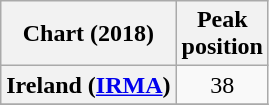<table class="wikitable sortable plainrowheaders" style="text-align:center">
<tr>
<th>Chart (2018)</th>
<th>Peak<br>position</th>
</tr>
<tr>
<th scope="row">Ireland (<a href='#'>IRMA</a>)</th>
<td>38</td>
</tr>
<tr>
</tr>
</table>
